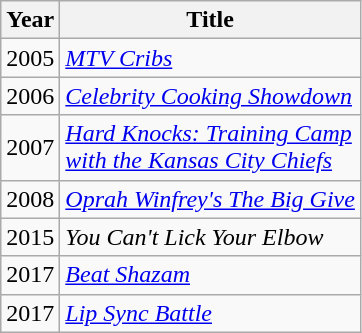<table class="wikitable">
<tr>
<th>Year</th>
<th>Title</th>
</tr>
<tr>
<td>2005</td>
<td><em><a href='#'>MTV Cribs</a></em></td>
</tr>
<tr>
<td>2006</td>
<td><em><a href='#'>Celebrity Cooking Showdown</a></em></td>
</tr>
<tr>
<td>2007</td>
<td><em><a href='#'>Hard Knocks: Training Camp<br>with the Kansas City Chiefs</a></em></td>
</tr>
<tr>
<td>2008</td>
<td><em><a href='#'>Oprah Winfrey's The Big Give</a></em></td>
</tr>
<tr>
<td>2015</td>
<td><em>You Can't Lick Your Elbow</em></td>
</tr>
<tr>
<td>2017</td>
<td><em><a href='#'>Beat Shazam</a></em></td>
</tr>
<tr>
<td>2017</td>
<td><em><a href='#'>Lip Sync Battle</a></em></td>
</tr>
</table>
